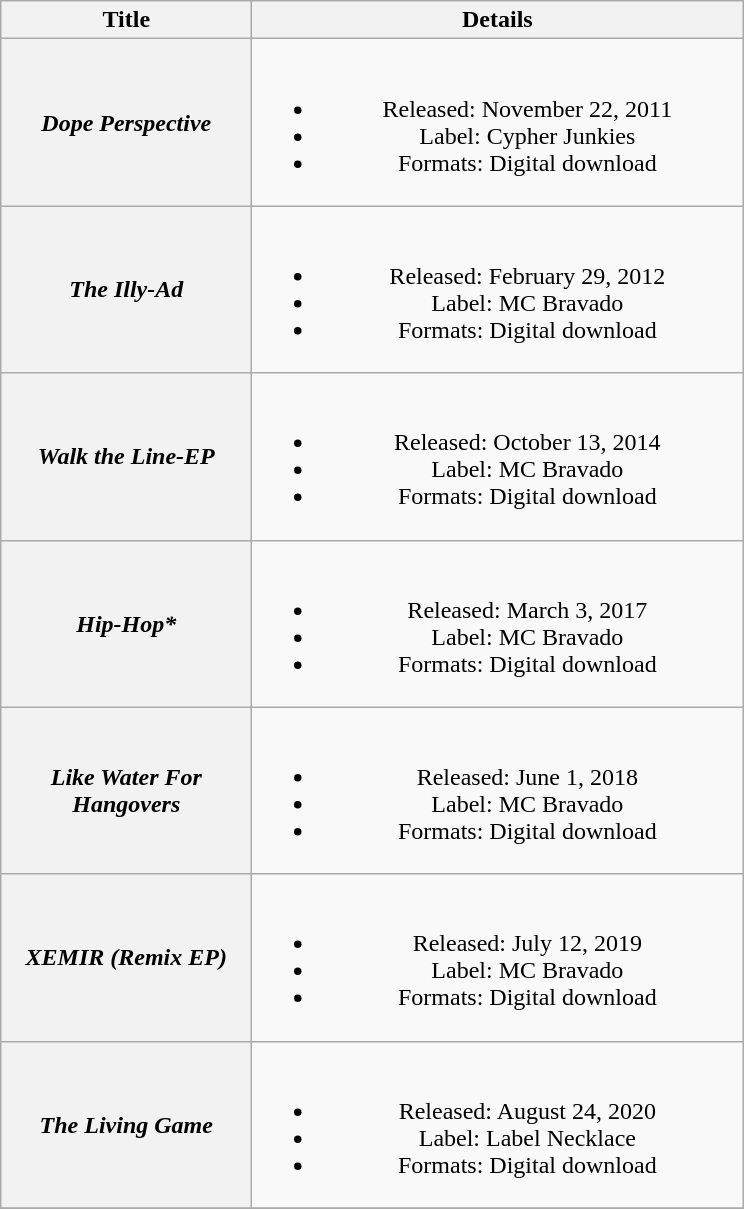<table class="wikitable plainrowheaders" style="text-align:center">
<tr>
<th scope="col" style="width:10em">Title</th>
<th scope="col" style="width:20em">Details</th>
</tr>
<tr>
<th scope="row"><em>Dope Perspective</em><br></th>
<td><br><ul><li>Released: November 22, 2011</li><li>Label: Cypher Junkies</li><li>Formats: Digital download</li></ul></td>
</tr>
<tr>
<th scope="row"><em>The Illy-Ad</em></th>
<td><br><ul><li>Released: February 29, 2012</li><li>Label: MC Bravado</li><li>Formats: Digital download</li></ul></td>
</tr>
<tr>
<th scope="row"><em>Walk the Line-EP</em></th>
<td><br><ul><li>Released: October 13, 2014</li><li>Label: MC Bravado</li><li>Formats: Digital download</li></ul></td>
</tr>
<tr>
<th scope="row"><em>Hip-Hop*</em></th>
<td><br><ul><li>Released: March 3, 2017</li><li>Label: MC Bravado</li><li>Formats: Digital download</li></ul></td>
</tr>
<tr>
<th scope="row"><em>Like Water For Hangovers</em></th>
<td><br><ul><li>Released: June 1, 2018</li><li>Label: MC Bravado</li><li>Formats: Digital download</li></ul></td>
</tr>
<tr>
<th scope="row"><em>XEMIR (Remix EP)</em></th>
<td><br><ul><li>Released: July 12, 2019</li><li>Label: MC Bravado</li><li>Formats: Digital download</li></ul></td>
</tr>
<tr>
<th scope="row"><em>The Living Game</em></th>
<td><br><ul><li>Released: August 24, 2020</li><li>Label: Label Necklace</li><li>Formats: Digital download</li></ul></td>
</tr>
<tr>
</tr>
</table>
